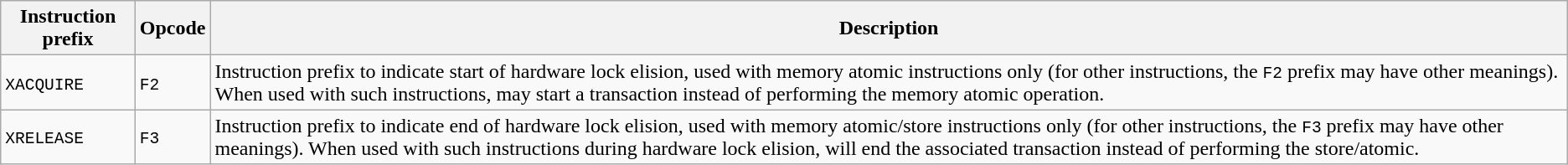<table class="wikitable">
<tr>
<th>Instruction prefix</th>
<th>Opcode</th>
<th>Description</th>
</tr>
<tr>
<td><code>XACQUIRE</code></td>
<td><code>F2</code></td>
<td>Instruction prefix to indicate start of hardware lock elision, used with memory atomic instructions only (for other instructions, the <code>F2</code> prefix may have other meanings). When used with such instructions, may start a transaction instead of performing the memory atomic operation.</td>
</tr>
<tr>
<td><code>XRELEASE</code></td>
<td><code>F3</code></td>
<td>Instruction prefix to indicate end of hardware lock elision, used with memory atomic/store instructions only (for other instructions, the <code>F3</code> prefix may have other meanings). When used with such instructions during hardware lock elision, will end the associated transaction instead of performing the store/atomic.</td>
</tr>
</table>
